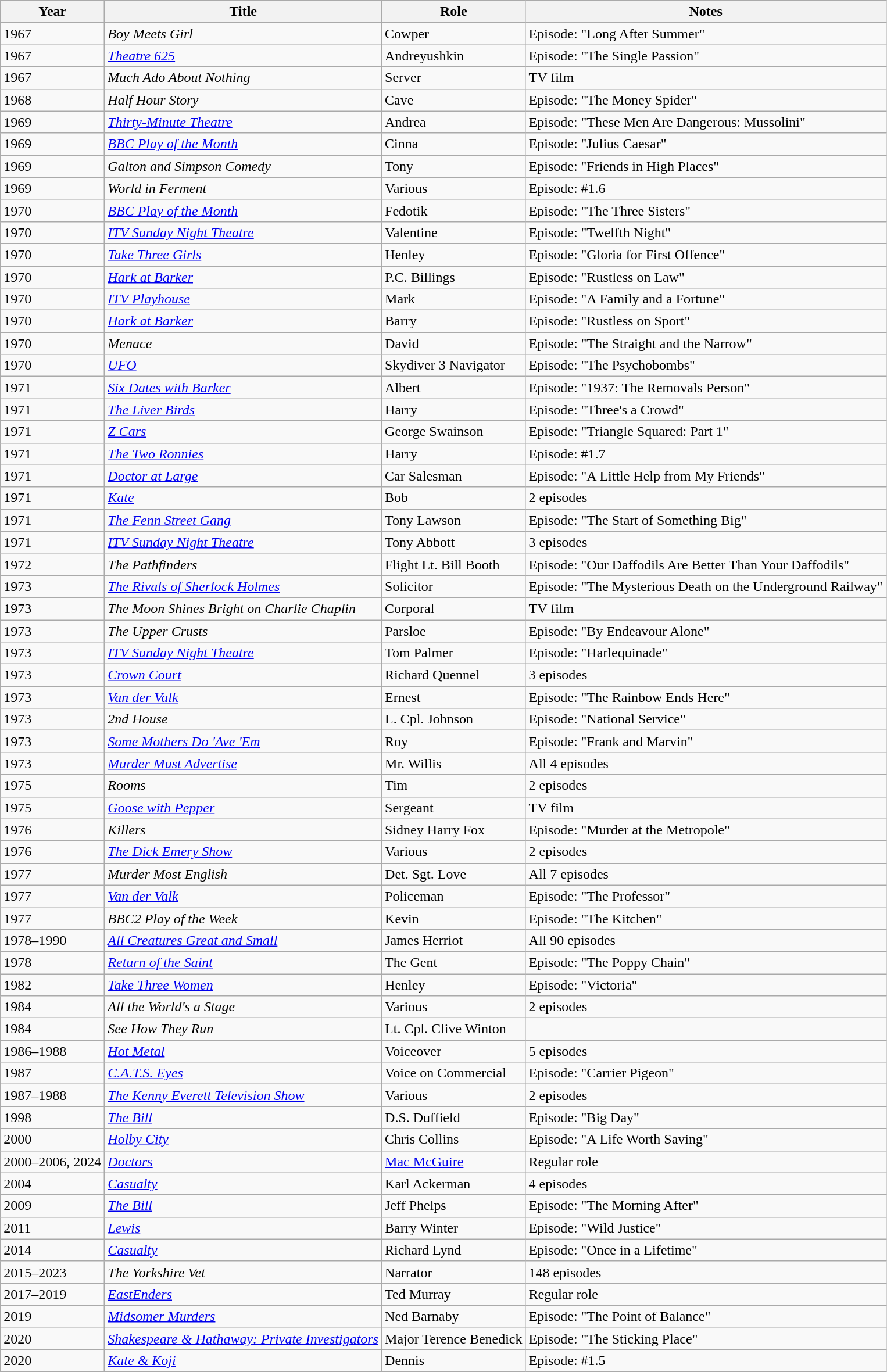<table class="wikitable sortable">
<tr>
<th>Year</th>
<th>Title</th>
<th>Role</th>
<th>Notes</th>
</tr>
<tr>
<td>1967</td>
<td><em>Boy Meets Girl</em></td>
<td>Cowper</td>
<td>Episode: "Long After Summer"</td>
</tr>
<tr>
<td>1967</td>
<td><em><a href='#'>Theatre 625</a></em></td>
<td>Andreyushkin</td>
<td>Episode: "The Single Passion"</td>
</tr>
<tr>
<td>1967</td>
<td><em>Much Ado About Nothing</em></td>
<td>Server</td>
<td>TV film</td>
</tr>
<tr>
<td>1968</td>
<td><em>Half Hour Story</em></td>
<td>Cave</td>
<td>Episode: "The Money Spider"</td>
</tr>
<tr>
<td>1969</td>
<td><em><a href='#'>Thirty-Minute Theatre</a></em></td>
<td>Andrea</td>
<td>Episode: "These Men Are Dangerous: Mussolini"</td>
</tr>
<tr>
<td>1969</td>
<td><em><a href='#'>BBC Play of the Month</a></em></td>
<td>Cinna</td>
<td>Episode: "Julius Caesar"</td>
</tr>
<tr>
<td>1969</td>
<td><em>Galton and Simpson Comedy</em></td>
<td>Tony</td>
<td>Episode: "Friends in High Places"</td>
</tr>
<tr>
<td>1969</td>
<td><em>World in Ferment</em></td>
<td>Various</td>
<td>Episode: #1.6</td>
</tr>
<tr>
<td>1970</td>
<td><em><a href='#'>BBC Play of the Month</a></em></td>
<td>Fedotik</td>
<td>Episode: "The Three Sisters"</td>
</tr>
<tr>
<td>1970</td>
<td><em><a href='#'>ITV Sunday Night Theatre</a></em></td>
<td>Valentine</td>
<td>Episode: "Twelfth Night"</td>
</tr>
<tr>
<td>1970</td>
<td><em><a href='#'>Take Three Girls</a></em></td>
<td>Henley</td>
<td>Episode: "Gloria for First Offence"</td>
</tr>
<tr>
<td>1970</td>
<td><em><a href='#'>Hark at Barker</a></em></td>
<td>P.C. Billings</td>
<td>Episode: "Rustless on Law"</td>
</tr>
<tr>
<td>1970</td>
<td><em><a href='#'>ITV Playhouse</a></em></td>
<td>Mark</td>
<td>Episode: "A Family and a Fortune"</td>
</tr>
<tr>
<td>1970</td>
<td><em><a href='#'>Hark at Barker</a></em></td>
<td>Barry</td>
<td>Episode: "Rustless on Sport"</td>
</tr>
<tr>
<td>1970</td>
<td><em>Menace</em></td>
<td>David</td>
<td>Episode: "The Straight and the Narrow"</td>
</tr>
<tr>
<td>1970</td>
<td><em><a href='#'>UFO</a></em></td>
<td>Skydiver 3 Navigator</td>
<td>Episode: "The Psychobombs"</td>
</tr>
<tr>
<td>1971</td>
<td><em><a href='#'>Six Dates with Barker</a></em></td>
<td>Albert</td>
<td>Episode: "1937: The Removals Person"</td>
</tr>
<tr>
<td>1971</td>
<td><em><a href='#'>The Liver Birds</a></em></td>
<td>Harry</td>
<td>Episode: "Three's a Crowd"</td>
</tr>
<tr>
<td>1971</td>
<td><em><a href='#'>Z Cars</a></em></td>
<td>George Swainson</td>
<td>Episode: "Triangle Squared: Part 1"</td>
</tr>
<tr>
<td>1971</td>
<td><em><a href='#'>The Two Ronnies</a></em></td>
<td>Harry</td>
<td>Episode: #1.7</td>
</tr>
<tr>
<td>1971</td>
<td><em><a href='#'>Doctor at Large</a></em></td>
<td>Car Salesman</td>
<td>Episode: "A Little Help from My Friends"</td>
</tr>
<tr>
<td>1971</td>
<td><em><a href='#'>Kate</a></em></td>
<td>Bob</td>
<td>2 episodes</td>
</tr>
<tr>
<td>1971</td>
<td><em><a href='#'>The Fenn Street Gang</a></em></td>
<td>Tony Lawson</td>
<td>Episode: "The Start of Something Big"</td>
</tr>
<tr>
<td>1971</td>
<td><em><a href='#'>ITV Sunday Night Theatre</a></em></td>
<td>Tony Abbott</td>
<td>3 episodes</td>
</tr>
<tr>
<td>1972</td>
<td><em>The Pathfinders</em></td>
<td>Flight Lt. Bill Booth</td>
<td>Episode: "Our Daffodils Are Better Than Your Daffodils"</td>
</tr>
<tr>
<td>1973</td>
<td><em><a href='#'>The Rivals of Sherlock Holmes</a></em></td>
<td>Solicitor</td>
<td>Episode: "The Mysterious Death on the Underground Railway"</td>
</tr>
<tr>
<td>1973</td>
<td><em>The Moon Shines Bright on Charlie Chaplin</em></td>
<td>Corporal</td>
<td>TV film</td>
</tr>
<tr>
<td>1973</td>
<td><em>The Upper Crusts</em></td>
<td>Parsloe</td>
<td>Episode: "By Endeavour Alone"</td>
</tr>
<tr>
<td>1973</td>
<td><em><a href='#'>ITV Sunday Night Theatre</a></em></td>
<td>Tom Palmer</td>
<td>Episode: "Harlequinade"</td>
</tr>
<tr>
<td>1973</td>
<td><em><a href='#'>Crown Court</a></em></td>
<td>Richard Quennel</td>
<td>3 episodes</td>
</tr>
<tr>
<td>1973</td>
<td><em><a href='#'>Van der Valk</a></em></td>
<td>Ernest</td>
<td>Episode: "The Rainbow Ends Here"</td>
</tr>
<tr>
<td>1973</td>
<td><em>2nd House</em></td>
<td>L. Cpl. Johnson</td>
<td>Episode: "National Service"</td>
</tr>
<tr>
<td>1973</td>
<td><em><a href='#'>Some Mothers Do 'Ave 'Em</a></em></td>
<td>Roy</td>
<td>Episode: "Frank and Marvin"</td>
</tr>
<tr>
<td>1973</td>
<td><em><a href='#'>Murder Must Advertise</a></em></td>
<td>Mr. Willis</td>
<td>All 4 episodes</td>
</tr>
<tr>
<td>1975</td>
<td><em>Rooms</em></td>
<td>Tim</td>
<td>2 episodes</td>
</tr>
<tr>
<td>1975</td>
<td><em><a href='#'>Goose with Pepper</a></em></td>
<td>Sergeant</td>
<td>TV film</td>
</tr>
<tr>
<td>1976</td>
<td><em>Killers</em></td>
<td>Sidney Harry Fox</td>
<td>Episode: "Murder at the Metropole"</td>
</tr>
<tr>
<td>1976</td>
<td><em><a href='#'>The Dick Emery Show</a></em></td>
<td>Various</td>
<td>2 episodes</td>
</tr>
<tr>
<td>1977</td>
<td><em>Murder Most English</em></td>
<td>Det. Sgt. Love</td>
<td>All 7 episodes</td>
</tr>
<tr>
<td>1977</td>
<td><em><a href='#'>Van der Valk</a></em></td>
<td>Policeman</td>
<td>Episode: "The Professor"</td>
</tr>
<tr>
<td>1977</td>
<td><em>BBC2 Play of the Week</em></td>
<td>Kevin</td>
<td>Episode: "The Kitchen"</td>
</tr>
<tr>
<td>1978–1990</td>
<td><em><a href='#'>All Creatures Great and Small</a></em></td>
<td>James Herriot</td>
<td>All 90 episodes</td>
</tr>
<tr>
<td>1978</td>
<td><em><a href='#'>Return of the Saint</a></em></td>
<td>The Gent</td>
<td>Episode: "The Poppy Chain"</td>
</tr>
<tr>
<td>1982</td>
<td><em><a href='#'>Take Three Women</a></em></td>
<td>Henley</td>
<td>Episode: "Victoria"</td>
</tr>
<tr>
<td>1984</td>
<td><em>All the World's a Stage</em></td>
<td>Various</td>
<td>2 episodes</td>
</tr>
<tr>
<td>1984</td>
<td><em>See How They Run</em></td>
<td>Lt. Cpl. Clive Winton</td>
<td></td>
</tr>
<tr>
<td>1986–1988</td>
<td><em><a href='#'>Hot Metal</a></em></td>
<td>Voiceover</td>
<td>5 episodes</td>
</tr>
<tr>
<td>1987</td>
<td><em><a href='#'>C.A.T.S. Eyes</a></em></td>
<td>Voice on Commercial</td>
<td>Episode: "Carrier Pigeon"</td>
</tr>
<tr>
<td>1987–1988</td>
<td><em><a href='#'>The Kenny Everett Television Show</a></em></td>
<td>Various</td>
<td>2 episodes</td>
</tr>
<tr>
<td>1998</td>
<td><em><a href='#'>The Bill</a></em></td>
<td>D.S. Duffield</td>
<td>Episode: "Big Day"</td>
</tr>
<tr>
<td>2000</td>
<td><em><a href='#'>Holby City</a></em></td>
<td>Chris Collins</td>
<td>Episode: "A Life Worth Saving"</td>
</tr>
<tr>
<td>2000–2006, 2024</td>
<td><em><a href='#'>Doctors</a></em></td>
<td><a href='#'>Mac McGuire</a></td>
<td>Regular role</td>
</tr>
<tr>
<td>2004</td>
<td><em><a href='#'>Casualty</a></em></td>
<td>Karl Ackerman</td>
<td>4 episodes</td>
</tr>
<tr>
<td>2009</td>
<td><em><a href='#'>The Bill</a></em></td>
<td>Jeff Phelps</td>
<td>Episode: "The Morning After"</td>
</tr>
<tr>
<td>2011</td>
<td><em><a href='#'>Lewis</a></em></td>
<td>Barry Winter</td>
<td>Episode: "Wild Justice"</td>
</tr>
<tr>
<td>2014</td>
<td><em><a href='#'>Casualty</a></em></td>
<td>Richard Lynd</td>
<td>Episode: "Once in a Lifetime"</td>
</tr>
<tr>
<td>2015–2023</td>
<td><em>The Yorkshire Vet</em></td>
<td>Narrator</td>
<td>148 episodes</td>
</tr>
<tr>
<td>2017–2019</td>
<td><em><a href='#'>EastEnders</a></em></td>
<td>Ted Murray</td>
<td>Regular role</td>
</tr>
<tr>
<td>2019</td>
<td><em><a href='#'>Midsomer Murders</a></em></td>
<td>Ned Barnaby</td>
<td>Episode: "The Point of Balance"</td>
</tr>
<tr>
<td>2020</td>
<td><em><a href='#'>Shakespeare & Hathaway: Private Investigators</a></em></td>
<td>Major Terence Benedick</td>
<td>Episode: "The Sticking Place"</td>
</tr>
<tr>
<td>2020</td>
<td><em><a href='#'>Kate & Koji</a></em></td>
<td>Dennis</td>
<td>Episode: #1.5</td>
</tr>
</table>
